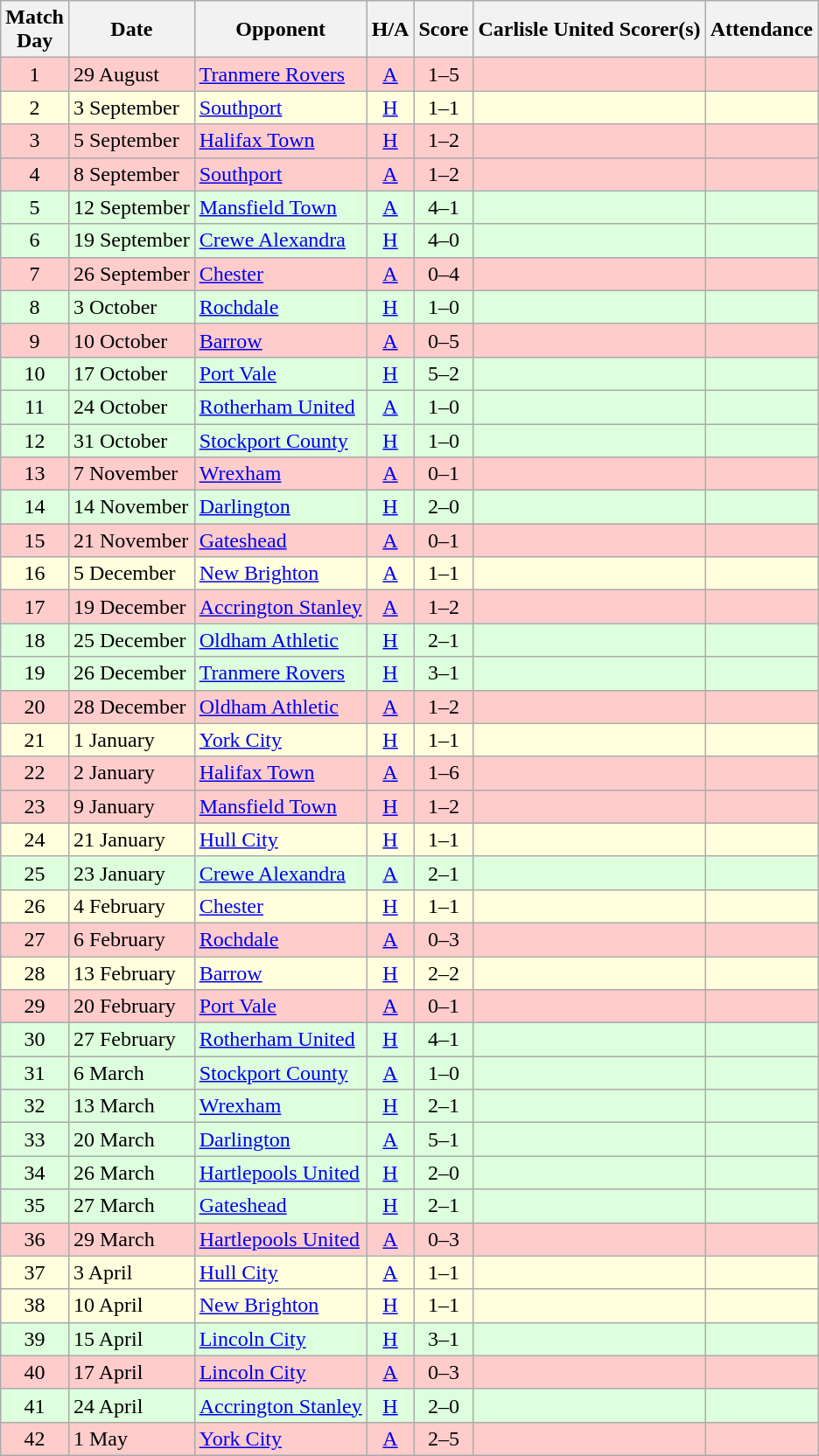<table class="wikitable" style="text-align:center">
<tr>
<th>Match<br> Day</th>
<th>Date</th>
<th>Opponent</th>
<th>H/A</th>
<th>Score</th>
<th>Carlisle United Scorer(s)</th>
<th>Attendance</th>
</tr>
<tr bgcolor=#FFCCCC>
<td>1</td>
<td align=left>29 August</td>
<td align=left><a href='#'>Tranmere Rovers</a></td>
<td><a href='#'>A</a></td>
<td>1–5</td>
<td align=left></td>
<td></td>
</tr>
<tr bgcolor=#ffffdd>
<td>2</td>
<td align=left>3 September</td>
<td align=left><a href='#'>Southport</a></td>
<td><a href='#'>H</a></td>
<td>1–1</td>
<td align=left></td>
<td></td>
</tr>
<tr bgcolor=#FFCCCC>
<td>3</td>
<td align=left>5 September</td>
<td align=left><a href='#'>Halifax Town</a></td>
<td><a href='#'>H</a></td>
<td>1–2</td>
<td align=left></td>
<td></td>
</tr>
<tr bgcolor=#FFCCCC>
<td>4</td>
<td align=left>8 September</td>
<td align=left><a href='#'>Southport</a></td>
<td><a href='#'>A</a></td>
<td>1–2</td>
<td align=left></td>
<td></td>
</tr>
<tr bgcolor=#ddffdd>
<td>5</td>
<td align=left>12 September</td>
<td align=left><a href='#'>Mansfield Town</a></td>
<td><a href='#'>A</a></td>
<td>4–1</td>
<td align=left></td>
<td></td>
</tr>
<tr bgcolor=#ddffdd>
<td>6</td>
<td align=left>19 September</td>
<td align=left><a href='#'>Crewe Alexandra</a></td>
<td><a href='#'>H</a></td>
<td>4–0</td>
<td align=left></td>
<td></td>
</tr>
<tr bgcolor=#FFCCCC>
<td>7</td>
<td align=left>26 September</td>
<td align=left><a href='#'>Chester</a></td>
<td><a href='#'>A</a></td>
<td>0–4</td>
<td align=left></td>
<td></td>
</tr>
<tr bgcolor=#ddffdd>
<td>8</td>
<td align=left>3 October</td>
<td align=left><a href='#'>Rochdale</a></td>
<td><a href='#'>H</a></td>
<td>1–0</td>
<td align=left></td>
<td></td>
</tr>
<tr bgcolor=#FFCCCC>
<td>9</td>
<td align=left>10 October</td>
<td align=left><a href='#'>Barrow</a></td>
<td><a href='#'>A</a></td>
<td>0–5</td>
<td align=left></td>
<td></td>
</tr>
<tr bgcolor=#ddffdd>
<td>10</td>
<td align=left>17 October</td>
<td align=left><a href='#'>Port Vale</a></td>
<td><a href='#'>H</a></td>
<td>5–2</td>
<td align=left></td>
<td></td>
</tr>
<tr bgcolor=#ddffdd>
<td>11</td>
<td align=left>24 October</td>
<td align=left><a href='#'>Rotherham United</a></td>
<td><a href='#'>A</a></td>
<td>1–0</td>
<td align=left></td>
<td></td>
</tr>
<tr bgcolor=#ddffdd>
<td>12</td>
<td align=left>31 October</td>
<td align=left><a href='#'>Stockport County</a></td>
<td><a href='#'>H</a></td>
<td>1–0</td>
<td align=left></td>
<td></td>
</tr>
<tr bgcolor=#FFCCCC>
<td>13</td>
<td align=left>7 November</td>
<td align=left><a href='#'>Wrexham</a></td>
<td><a href='#'>A</a></td>
<td>0–1</td>
<td align=left></td>
<td></td>
</tr>
<tr bgcolor=#ddffdd>
<td>14</td>
<td align=left>14 November</td>
<td align=left><a href='#'>Darlington</a></td>
<td><a href='#'>H</a></td>
<td>2–0</td>
<td align=left></td>
<td></td>
</tr>
<tr bgcolor=#FFCCCC>
<td>15</td>
<td align=left>21 November</td>
<td align=left><a href='#'>Gateshead</a></td>
<td><a href='#'>A</a></td>
<td>0–1</td>
<td align=left></td>
<td></td>
</tr>
<tr bgcolor=#ffffdd>
<td>16</td>
<td align=left>5 December</td>
<td align=left><a href='#'>New Brighton</a></td>
<td><a href='#'>A</a></td>
<td>1–1</td>
<td align=left></td>
<td></td>
</tr>
<tr bgcolor=#FFCCCC>
<td>17</td>
<td align=left>19 December</td>
<td align=left><a href='#'>Accrington Stanley</a></td>
<td><a href='#'>A</a></td>
<td>1–2</td>
<td align=left></td>
<td></td>
</tr>
<tr bgcolor=#ddffdd>
<td>18</td>
<td align=left>25 December</td>
<td align=left><a href='#'>Oldham Athletic</a></td>
<td><a href='#'>H</a></td>
<td>2–1</td>
<td align=left></td>
<td></td>
</tr>
<tr bgcolor=#ddffdd>
<td>19</td>
<td align=left>26 December</td>
<td align=left><a href='#'>Tranmere Rovers</a></td>
<td><a href='#'>H</a></td>
<td>3–1</td>
<td align=left></td>
<td></td>
</tr>
<tr bgcolor=#FFCCCC>
<td>20</td>
<td align=left>28 December</td>
<td align=left><a href='#'>Oldham Athletic</a></td>
<td><a href='#'>A</a></td>
<td>1–2</td>
<td align=left></td>
<td></td>
</tr>
<tr bgcolor=#ffffdd>
<td>21</td>
<td align=left>1 January</td>
<td align=left><a href='#'>York City</a></td>
<td><a href='#'>H</a></td>
<td>1–1</td>
<td align=left></td>
<td></td>
</tr>
<tr bgcolor=#FFCCCC>
<td>22</td>
<td align=left>2 January</td>
<td align=left><a href='#'>Halifax Town</a></td>
<td><a href='#'>A</a></td>
<td>1–6</td>
<td align=left></td>
<td></td>
</tr>
<tr bgcolor=#FFCCCC>
<td>23</td>
<td align=left>9 January</td>
<td align=left><a href='#'>Mansfield Town</a></td>
<td><a href='#'>H</a></td>
<td>1–2</td>
<td align=left></td>
<td></td>
</tr>
<tr bgcolor=#ffffdd>
<td>24</td>
<td align=left>21 January</td>
<td align=left><a href='#'>Hull City</a></td>
<td><a href='#'>H</a></td>
<td>1–1</td>
<td align=left></td>
<td></td>
</tr>
<tr bgcolor=#ddffdd>
<td>25</td>
<td align=left>23 January</td>
<td align=left><a href='#'>Crewe Alexandra</a></td>
<td><a href='#'>A</a></td>
<td>2–1</td>
<td align=left></td>
<td></td>
</tr>
<tr bgcolor=#ffffdd>
<td>26</td>
<td align=left>4 February</td>
<td align=left><a href='#'>Chester</a></td>
<td><a href='#'>H</a></td>
<td>1–1</td>
<td align=left></td>
<td></td>
</tr>
<tr bgcolor=#FFCCCC>
<td>27</td>
<td align=left>6 February</td>
<td align=left><a href='#'>Rochdale</a></td>
<td><a href='#'>A</a></td>
<td>0–3</td>
<td align=left></td>
<td></td>
</tr>
<tr bgcolor=#ffffdd>
<td>28</td>
<td align=left>13 February</td>
<td align=left><a href='#'>Barrow</a></td>
<td><a href='#'>H</a></td>
<td>2–2</td>
<td align=left></td>
<td></td>
</tr>
<tr bgcolor=#FFCCCC>
<td>29</td>
<td align=left>20 February</td>
<td align=left><a href='#'>Port Vale</a></td>
<td><a href='#'>A</a></td>
<td>0–1</td>
<td align=left></td>
<td></td>
</tr>
<tr bgcolor=#ddffdd>
<td>30</td>
<td align=left>27 February</td>
<td align=left><a href='#'>Rotherham United</a></td>
<td><a href='#'>H</a></td>
<td>4–1</td>
<td align=left></td>
<td></td>
</tr>
<tr bgcolor=#ddffdd>
<td>31</td>
<td align=left>6 March</td>
<td align=left><a href='#'>Stockport County</a></td>
<td><a href='#'>A</a></td>
<td>1–0</td>
<td align=left></td>
<td></td>
</tr>
<tr bgcolor=#ddffdd>
<td>32</td>
<td align=left>13 March</td>
<td align=left><a href='#'>Wrexham</a></td>
<td><a href='#'>H</a></td>
<td>2–1</td>
<td align=left></td>
<td></td>
</tr>
<tr bgcolor=#ddffdd>
<td>33</td>
<td align=left>20 March</td>
<td align=left><a href='#'>Darlington</a></td>
<td><a href='#'>A</a></td>
<td>5–1</td>
<td align=left></td>
<td></td>
</tr>
<tr bgcolor=#ddffdd>
<td>34</td>
<td align=left>26 March</td>
<td align=left><a href='#'>Hartlepools United</a></td>
<td><a href='#'>H</a></td>
<td>2–0</td>
<td align=left></td>
<td></td>
</tr>
<tr bgcolor=#ddffdd>
<td>35</td>
<td align=left>27 March</td>
<td align=left><a href='#'>Gateshead</a></td>
<td><a href='#'>H</a></td>
<td>2–1</td>
<td align=left></td>
<td></td>
</tr>
<tr bgcolor=#FFCCCC>
<td>36</td>
<td align=left>29 March</td>
<td align=left><a href='#'>Hartlepools United</a></td>
<td><a href='#'>A</a></td>
<td>0–3</td>
<td align=left></td>
<td></td>
</tr>
<tr bgcolor=#ffffdd>
<td>37</td>
<td align=left>3 April</td>
<td align=left><a href='#'>Hull City</a></td>
<td><a href='#'>A</a></td>
<td>1–1</td>
<td align=left></td>
<td></td>
</tr>
<tr bgcolor=#ffffdd>
<td>38</td>
<td align=left>10 April</td>
<td align=left><a href='#'>New Brighton</a></td>
<td><a href='#'>H</a></td>
<td>1–1</td>
<td align=left></td>
<td></td>
</tr>
<tr bgcolor=#ddffdd>
<td>39</td>
<td align=left>15 April</td>
<td align=left><a href='#'>Lincoln City</a></td>
<td><a href='#'>H</a></td>
<td>3–1</td>
<td align=left></td>
<td></td>
</tr>
<tr bgcolor=#FFCCCC>
<td>40</td>
<td align=left>17 April</td>
<td align=left><a href='#'>Lincoln City</a></td>
<td><a href='#'>A</a></td>
<td>0–3</td>
<td align=left></td>
<td></td>
</tr>
<tr bgcolor=#ddffdd>
<td>41</td>
<td align=left>24 April</td>
<td align=left><a href='#'>Accrington Stanley</a></td>
<td><a href='#'>H</a></td>
<td>2–0</td>
<td align=left></td>
<td></td>
</tr>
<tr bgcolor=#FFCCCC>
<td>42</td>
<td align=left>1 May</td>
<td align=left><a href='#'>York City</a></td>
<td><a href='#'>A</a></td>
<td>2–5</td>
<td align=left></td>
<td></td>
</tr>
</table>
